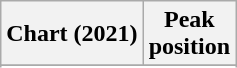<table class="wikitable sortable plainrowheaders" style="text-align:center">
<tr>
<th scope="col">Chart (2021)</th>
<th scope="col">Peak<br> position</th>
</tr>
<tr>
</tr>
<tr>
</tr>
</table>
